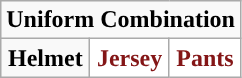<table class="wikitable" style="display: inline-table;">
<tr>
<td align="center" Colspan="3"><strong>Uniform Combination</strong></td>
</tr>
<tr align="center">
<td><strong>Helmet</strong></td>
<td style="background:white; color:#841617"><strong>Jersey</strong></td>
<td style="background:white; color:#841617"><strong>Pants</strong></td>
</tr>
</table>
